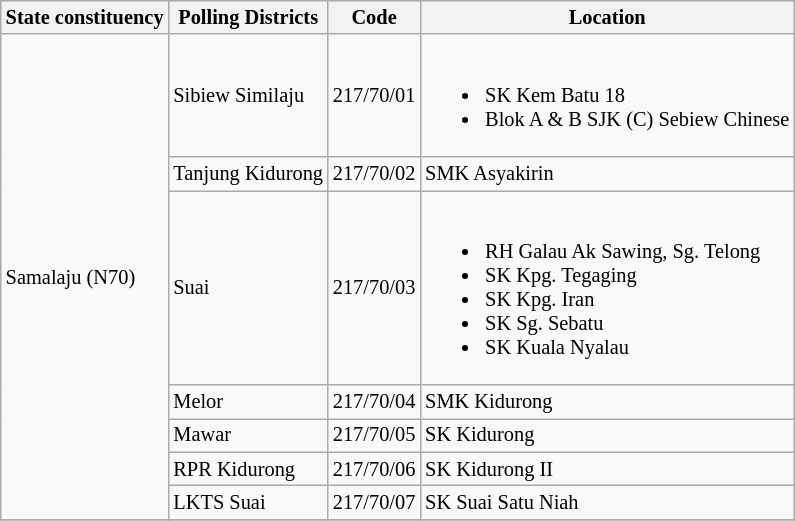<table class="wikitable sortable mw-collapsible" style="white-space:nowrap;font-size:85%">
<tr>
<th>State constituency</th>
<th>Polling Districts</th>
<th>Code</th>
<th>Location</th>
</tr>
<tr>
<td rowspan="7">Samalaju (N70)</td>
<td>Sibiew Similaju</td>
<td>217/70/01</td>
<td><br><ul><li>SK Kem Batu 18</li><li>Blok A & B SJK (C) Sebiew Chinese</li></ul></td>
</tr>
<tr>
<td>Tanjung Kidurong</td>
<td>217/70/02</td>
<td>SMK Asyakirin</td>
</tr>
<tr>
<td>Suai</td>
<td>217/70/03</td>
<td><br><ul><li>RH Galau Ak Sawing, Sg. Telong</li><li>SK Kpg. Tegaging</li><li>SK Kpg. Iran</li><li>SK Sg. Sebatu</li><li>SK Kuala Nyalau</li></ul></td>
</tr>
<tr>
<td>Melor</td>
<td>217/70/04</td>
<td>SMK Kidurong</td>
</tr>
<tr>
<td>Mawar</td>
<td>217/70/05</td>
<td>SK Kidurong</td>
</tr>
<tr>
<td>RPR Kidurong</td>
<td>217/70/06</td>
<td>SK Kidurong II</td>
</tr>
<tr>
<td>LKTS Suai</td>
<td>217/70/07</td>
<td>SK Suai Satu Niah</td>
</tr>
<tr>
</tr>
</table>
